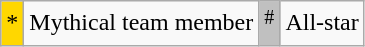<table class=wikitable>
<tr>
<td bgcolor=gold>*</td>
<td>Mythical team member</td>
<td style="background:silver;"><sup>#</sup></td>
<td>All-star</td>
</tr>
</table>
